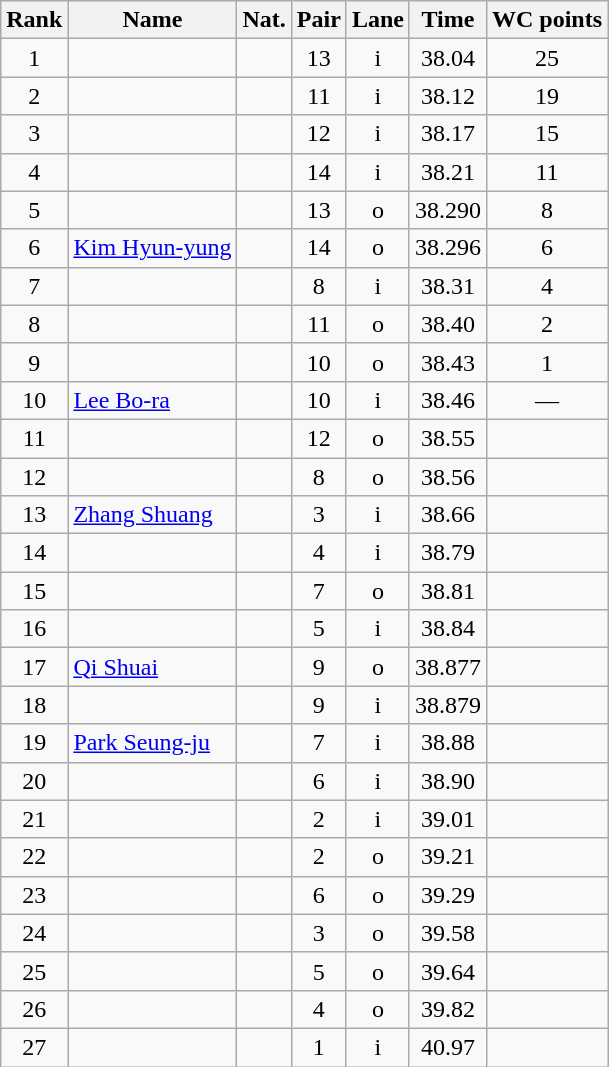<table class="wikitable sortable" style="text-align:center">
<tr>
<th>Rank</th>
<th>Name</th>
<th>Nat.</th>
<th>Pair</th>
<th>Lane</th>
<th>Time</th>
<th>WC points</th>
</tr>
<tr>
<td>1</td>
<td align=left></td>
<td></td>
<td>13</td>
<td>i</td>
<td>38.04</td>
<td>25</td>
</tr>
<tr>
<td>2</td>
<td align=left></td>
<td></td>
<td>11</td>
<td>i</td>
<td>38.12</td>
<td>19</td>
</tr>
<tr>
<td>3</td>
<td align=left></td>
<td></td>
<td>12</td>
<td>i</td>
<td>38.17</td>
<td>15</td>
</tr>
<tr>
<td>4</td>
<td align=left></td>
<td></td>
<td>14</td>
<td>i</td>
<td>38.21</td>
<td>11</td>
</tr>
<tr>
<td>5</td>
<td align=left></td>
<td></td>
<td>13</td>
<td>o</td>
<td>38.290</td>
<td>8</td>
</tr>
<tr>
<td>6</td>
<td align=left><a href='#'>Kim Hyun-yung</a></td>
<td></td>
<td>14</td>
<td>o</td>
<td>38.296</td>
<td>6</td>
</tr>
<tr>
<td>7</td>
<td align=left></td>
<td></td>
<td>8</td>
<td>i</td>
<td>38.31</td>
<td>4</td>
</tr>
<tr>
<td>8</td>
<td align=left></td>
<td></td>
<td>11</td>
<td>o</td>
<td>38.40</td>
<td>2</td>
</tr>
<tr>
<td>9</td>
<td align=left></td>
<td></td>
<td>10</td>
<td>o</td>
<td>38.43</td>
<td>1</td>
</tr>
<tr>
<td>10</td>
<td align=left><a href='#'>Lee Bo-ra</a></td>
<td></td>
<td>10</td>
<td>i</td>
<td>38.46</td>
<td>—</td>
</tr>
<tr>
<td>11</td>
<td align=left></td>
<td></td>
<td>12</td>
<td>o</td>
<td>38.55</td>
<td></td>
</tr>
<tr>
<td>12</td>
<td align=left></td>
<td></td>
<td>8</td>
<td>o</td>
<td>38.56</td>
<td></td>
</tr>
<tr>
<td>13</td>
<td align=left><a href='#'>Zhang Shuang</a></td>
<td></td>
<td>3</td>
<td>i</td>
<td>38.66</td>
<td></td>
</tr>
<tr>
<td>14</td>
<td align=left></td>
<td></td>
<td>4</td>
<td>i</td>
<td>38.79</td>
<td></td>
</tr>
<tr>
<td>15</td>
<td align=left></td>
<td></td>
<td>7</td>
<td>o</td>
<td>38.81</td>
<td></td>
</tr>
<tr>
<td>16</td>
<td align=left></td>
<td></td>
<td>5</td>
<td>i</td>
<td>38.84</td>
<td></td>
</tr>
<tr>
<td>17</td>
<td align=left><a href='#'>Qi Shuai</a></td>
<td></td>
<td>9</td>
<td>o</td>
<td>38.877</td>
<td></td>
</tr>
<tr>
<td>18</td>
<td align=left></td>
<td></td>
<td>9</td>
<td>i</td>
<td>38.879</td>
<td></td>
</tr>
<tr>
<td>19</td>
<td align=left><a href='#'>Park Seung-ju</a></td>
<td></td>
<td>7</td>
<td>i</td>
<td>38.88</td>
<td></td>
</tr>
<tr>
<td>20</td>
<td align=left></td>
<td></td>
<td>6</td>
<td>i</td>
<td>38.90</td>
<td></td>
</tr>
<tr>
<td>21</td>
<td align=left></td>
<td></td>
<td>2</td>
<td>i</td>
<td>39.01</td>
<td></td>
</tr>
<tr>
<td>22</td>
<td align=left></td>
<td></td>
<td>2</td>
<td>o</td>
<td>39.21</td>
<td></td>
</tr>
<tr>
<td>23</td>
<td align=left></td>
<td></td>
<td>6</td>
<td>o</td>
<td>39.29</td>
<td></td>
</tr>
<tr>
<td>24</td>
<td align=left></td>
<td></td>
<td>3</td>
<td>o</td>
<td>39.58</td>
<td></td>
</tr>
<tr>
<td>25</td>
<td align=left></td>
<td></td>
<td>5</td>
<td>o</td>
<td>39.64</td>
<td></td>
</tr>
<tr>
<td>26</td>
<td align=left></td>
<td></td>
<td>4</td>
<td>o</td>
<td>39.82</td>
<td></td>
</tr>
<tr>
<td>27</td>
<td align=left></td>
<td></td>
<td>1</td>
<td>i</td>
<td>40.97</td>
<td></td>
</tr>
</table>
